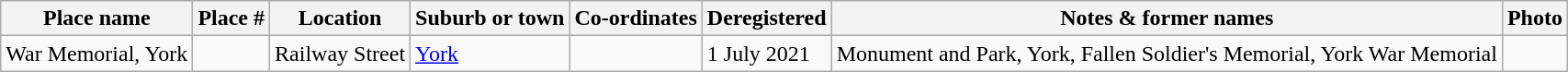<table class="wikitable sortable">
<tr>
<th>Place name</th>
<th>Place #</th>
<th>Location</th>
<th>Suburb or town</th>
<th>Co-ordinates</th>
<th>Deregistered</th>
<th class="unsortable">Notes & former names</th>
<th class="unsortable">Photo</th>
</tr>
<tr>
<td>War Memorial, York</td>
<td></td>
<td>Railway Street</td>
<td><a href='#'>York</a></td>
<td></td>
<td>1 July 2021</td>
<td>Monument and Park, York, Fallen Soldier's Memorial, York War Memorial</td>
<td></td>
</tr>
</table>
